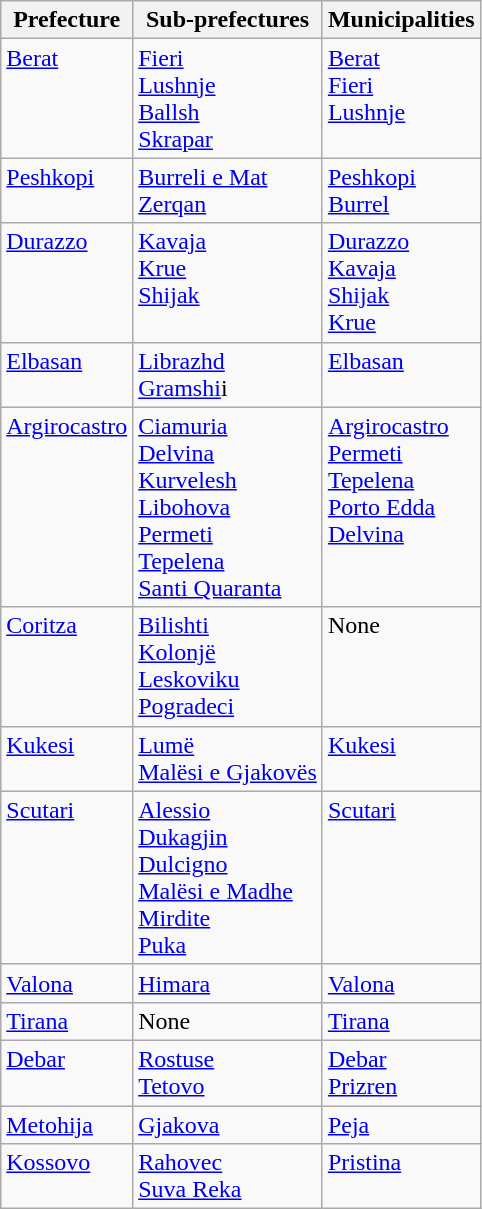<table class="wikitable">
<tr valign="top">
<th>Prefecture</th>
<th>Sub-prefectures</th>
<th>Municipalities</th>
</tr>
<tr valign="top">
<td><a href='#'>Berat</a></td>
<td><a href='#'>Fieri</a><br><a href='#'>Lushnje</a> <br> <a href='#'>Ballsh</a><br> <a href='#'>Skrapar</a></td>
<td><a href='#'>Berat</a> <br> <a href='#'>Fieri</a><br><a href='#'>Lushnje</a></td>
</tr>
<tr valign="top">
<td><a href='#'>Peshkopi</a></td>
<td><a href='#'>Burreli e Mat</a> <br> <a href='#'>Zerqan</a></td>
<td><a href='#'>Peshkopi</a> <br> <a href='#'>Burrel</a></td>
</tr>
<tr valign="top">
<td><a href='#'>Durazzo</a></td>
<td><a href='#'>Kavaja</a><br> <a href='#'>Krue</a><br> <a href='#'>Shijak</a></td>
<td><a href='#'>Durazzo</a><br><a href='#'>Kavaja</a><br> <a href='#'>Shijak</a><br> <a href='#'>Krue</a></td>
</tr>
<tr valign="top">
<td><a href='#'>Elbasan</a></td>
<td><a href='#'>Librazhd</a><br> <a href='#'>Gramshi</a>i</td>
<td><a href='#'>Elbasan</a></td>
</tr>
<tr valign="top">
<td><a href='#'>Argirocastro</a></td>
<td><a href='#'>Ciamuria</a><br> <a href='#'>Delvina</a> <br> <a href='#'>Kurvelesh</a><br> <a href='#'>Libohova</a><br> <a href='#'>Permeti</a><br> <a href='#'>Tepelena</a><br> <a href='#'>Santi Quaranta</a></td>
<td><a href='#'>Argirocastro</a><br> <a href='#'>Permeti</a><br> <a href='#'>Tepelena</a><br> <a href='#'>Porto Edda</a><br> <a href='#'>Delvina</a></td>
</tr>
<tr valign="top">
<td><a href='#'>Coritza</a></td>
<td><a href='#'>Bilishti</a><br> <a href='#'>Kolonjë</a><br> <a href='#'>Leskoviku</a><br> <a href='#'>Pogradeci</a></td>
<td>None</td>
</tr>
<tr valign="top">
<td><a href='#'>Kukesi</a></td>
<td><a href='#'>Lumë</a><br> <a href='#'>Malësi e Gjakovës</a></td>
<td><a href='#'>Kukesi</a></td>
</tr>
<tr valign="top">
<td><a href='#'>Scutari</a></td>
<td><a href='#'>Alessio</a> <br> <a href='#'>Dukagjin</a> <br><a href='#'>Dulcigno</a><br> <a href='#'>Malësi e Madhe</a><br> <a href='#'>Mirdite</a><br> <a href='#'>Puka</a></td>
<td><a href='#'>Scutari</a></td>
</tr>
<tr valign="top">
<td><a href='#'>Valona</a></td>
<td><a href='#'>Himara</a></td>
<td><a href='#'>Valona</a></td>
</tr>
<tr valign="top">
<td><a href='#'>Tirana</a></td>
<td>None</td>
<td><a href='#'>Tirana</a></td>
</tr>
<tr valign="top">
<td><a href='#'>Debar</a></td>
<td><a href='#'>Rostuse</a> <br> <a href='#'>Tetovo</a></td>
<td><a href='#'>Debar</a> <br> <a href='#'>Prizren</a></td>
</tr>
<tr valign="top">
<td><a href='#'>Metohija</a></td>
<td><a href='#'>Gjakova</a></td>
<td><a href='#'>Peja</a></td>
</tr>
<tr valign="top">
<td><a href='#'>Kossovo</a></td>
<td><a href='#'>Rahovec</a> <br> <a href='#'>Suva Reka</a></td>
<td><a href='#'>Pristina</a></td>
</tr>
</table>
